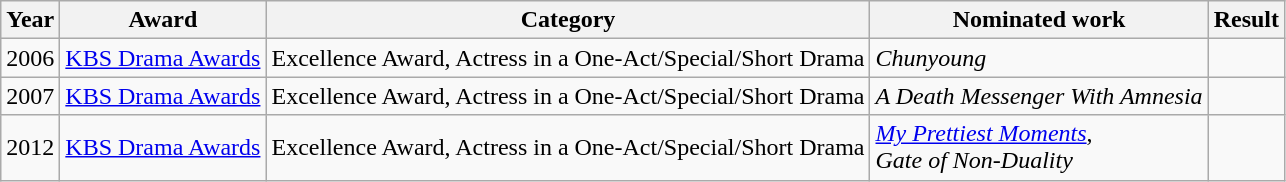<table class="wikitable">
<tr>
<th width=10>Year</th>
<th>Award</th>
<th>Category</th>
<th>Nominated work</th>
<th>Result</th>
</tr>
<tr>
<td>2006</td>
<td><a href='#'>KBS Drama Awards</a></td>
<td>Excellence Award, Actress in a One-Act/Special/Short Drama</td>
<td><em>Chunyoung</em></td>
<td></td>
</tr>
<tr>
<td>2007</td>
<td><a href='#'>KBS Drama Awards</a></td>
<td>Excellence Award, Actress in a One-Act/Special/Short Drama</td>
<td><em>A Death Messenger With Amnesia</em></td>
<td></td>
</tr>
<tr>
<td>2012</td>
<td><a href='#'>KBS Drama Awards</a></td>
<td>Excellence Award, Actress in a One-Act/Special/Short Drama</td>
<td><em><a href='#'>My Prettiest Moments</a></em>, <br> <em>Gate of Non-Duality</em></td>
<td></td>
</tr>
</table>
